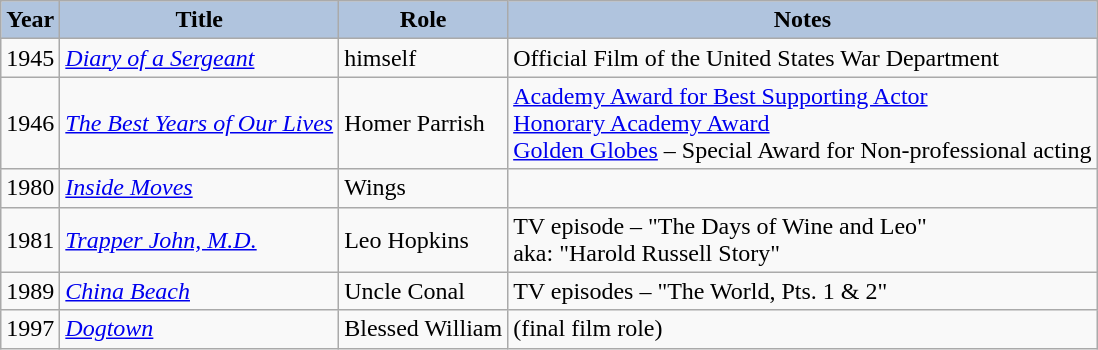<table class="wikitable">
<tr>
<th style="background:#B0C4DE;">Year</th>
<th style="background:#B0C4DE;">Title</th>
<th style="background:#B0C4DE;">Role</th>
<th style="background:#B0C4DE;">Notes</th>
</tr>
<tr>
<td>1945</td>
<td><em><a href='#'>Diary of a Sergeant</a></em></td>
<td>himself</td>
<td>Official Film of the United States War Department</td>
</tr>
<tr>
<td>1946</td>
<td><em><a href='#'>The Best Years of Our Lives</a></em></td>
<td>Homer Parrish</td>
<td><a href='#'>Academy Award for Best Supporting Actor</a><br><a href='#'>Honorary Academy Award</a><br><a href='#'>Golden Globes</a> – Special Award for Non-professional acting</td>
</tr>
<tr>
<td>1980</td>
<td><em><a href='#'>Inside Moves</a></em></td>
<td>Wings</td>
<td></td>
</tr>
<tr>
<td>1981</td>
<td><em><a href='#'>Trapper John, M.D.</a></em></td>
<td>Leo Hopkins</td>
<td>TV episode – "The Days of Wine and Leo"<br>aka: "Harold Russell Story"</td>
</tr>
<tr>
<td>1989</td>
<td><em><a href='#'>China Beach</a></em></td>
<td>Uncle Conal</td>
<td>TV episodes – "The World, Pts. 1 & 2"</td>
</tr>
<tr>
<td>1997</td>
<td><em><a href='#'>Dogtown</a></em></td>
<td>Blessed William</td>
<td>(final film role)</td>
</tr>
</table>
